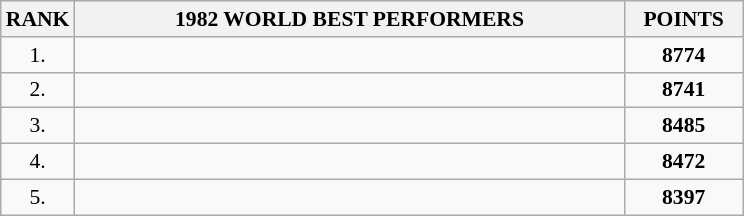<table class="wikitable" style="border-collapse: collapse; font-size: 90%;">
<tr>
<th>RANK</th>
<th align="center" style="width: 25em">1982 WORLD BEST PERFORMERS</th>
<th align="center" style="width: 5em">POINTS</th>
</tr>
<tr>
<td align="center">1.</td>
<td></td>
<td align="center"><strong>8774</strong></td>
</tr>
<tr>
<td align="center">2.</td>
<td></td>
<td align="center"><strong>8741</strong></td>
</tr>
<tr>
<td align="center">3.</td>
<td></td>
<td align="center"><strong>8485</strong></td>
</tr>
<tr>
<td align="center">4.</td>
<td></td>
<td align="center"><strong>8472</strong></td>
</tr>
<tr>
<td align="center">5.</td>
<td></td>
<td align="center"><strong>8397</strong></td>
</tr>
</table>
